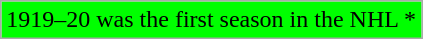<table class="wikitable">
<tr>
<td style="background-color:#00FF00;">1919–20 was the first season in the NHL *</td>
</tr>
</table>
